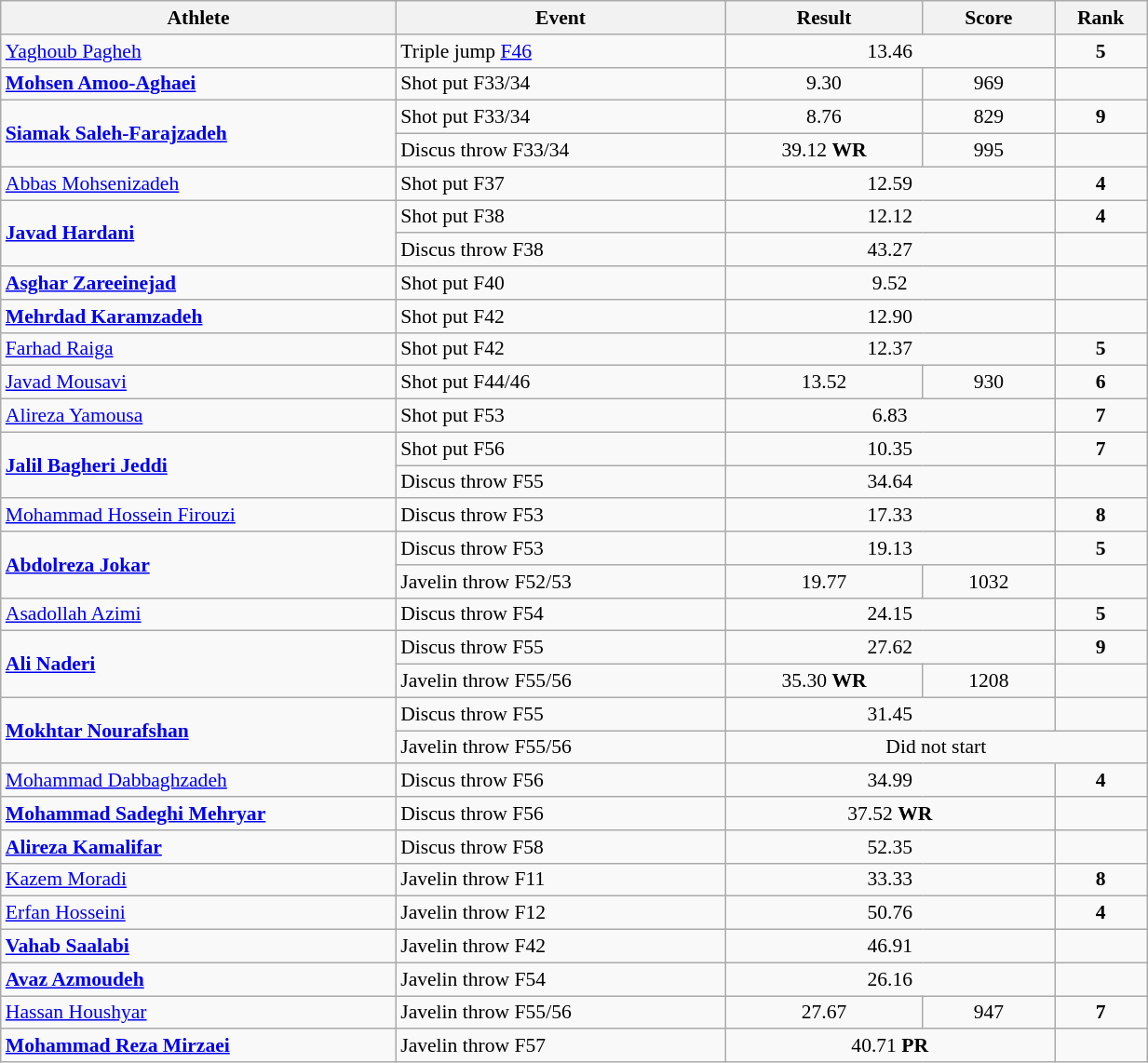<table class="wikitable" width="65%" style="text-align:center; font-size:90%">
<tr>
<th width="30%">Athlete</th>
<th width="25%">Event</th>
<th width="15%">Result</th>
<th width="10%">Score</th>
<th width="7%">Rank</th>
</tr>
<tr>
<td align="left"><a href='#'>Yaghoub Pagheh</a></td>
<td align="left">Triple jump <a href='#'>F46</a></td>
<td colspan=2>13.46</td>
<td><strong>5</strong></td>
</tr>
<tr>
<td align="left"><strong><a href='#'>Mohsen Amoo-Aghaei</a></strong></td>
<td align="left">Shot put F33/34</td>
<td>9.30</td>
<td>969</td>
<td></td>
</tr>
<tr>
<td rowspan="2" align="left"><strong><a href='#'>Siamak Saleh-Farajzadeh</a></strong></td>
<td align="left">Shot put F33/34</td>
<td>8.76</td>
<td>829</td>
<td><strong>9</strong></td>
</tr>
<tr>
<td align="left">Discus throw F33/34</td>
<td>39.12 <strong>WR</strong></td>
<td>995</td>
<td></td>
</tr>
<tr>
<td align="left"><a href='#'>Abbas Mohsenizadeh</a></td>
<td align="left">Shot put F37</td>
<td colspan=2>12.59</td>
<td><strong>4</strong></td>
</tr>
<tr>
<td rowspan="2" align="left"><strong><a href='#'>Javad Hardani</a></strong></td>
<td align="left">Shot put F38</td>
<td colspan=2>12.12</td>
<td><strong>4</strong></td>
</tr>
<tr>
<td align="left">Discus throw F38</td>
<td colspan=2>43.27</td>
<td></td>
</tr>
<tr>
<td align="left"><strong><a href='#'>Asghar Zareeinejad</a></strong></td>
<td align="left">Shot put F40</td>
<td colspan=2>9.52</td>
<td></td>
</tr>
<tr>
<td align="left"><strong><a href='#'>Mehrdad Karamzadeh</a></strong></td>
<td align="left">Shot put F42</td>
<td colspan=2>12.90</td>
<td></td>
</tr>
<tr>
<td align="left"><a href='#'>Farhad Raiga</a></td>
<td align="left">Shot put F42</td>
<td colspan=2>12.37</td>
<td><strong>5</strong></td>
</tr>
<tr>
<td align="left"><a href='#'>Javad Mousavi</a></td>
<td align="left">Shot put F44/46</td>
<td>13.52</td>
<td>930</td>
<td><strong>6</strong></td>
</tr>
<tr>
<td align="left"><a href='#'>Alireza Yamousa</a></td>
<td align="left">Shot put F53</td>
<td colspan=2>6.83</td>
<td><strong>7</strong></td>
</tr>
<tr>
<td rowspan="2" align="left"><strong><a href='#'>Jalil Bagheri Jeddi</a></strong></td>
<td align="left">Shot put F56</td>
<td colspan=2>10.35</td>
<td><strong>7</strong></td>
</tr>
<tr>
<td align="left">Discus throw F55</td>
<td colspan=2>34.64</td>
<td></td>
</tr>
<tr>
<td align="left"><a href='#'>Mohammad Hossein Firouzi</a></td>
<td align="left">Discus throw F53</td>
<td colspan=2>17.33</td>
<td><strong>8</strong></td>
</tr>
<tr>
<td rowspan="2" align="left"><strong><a href='#'>Abdolreza Jokar</a></strong></td>
<td align="left">Discus throw F53</td>
<td colspan=2>19.13</td>
<td><strong>5</strong></td>
</tr>
<tr>
<td align="left">Javelin throw F52/53</td>
<td>19.77</td>
<td>1032</td>
<td></td>
</tr>
<tr>
<td align="left"><a href='#'>Asadollah Azimi</a></td>
<td align="left">Discus throw F54</td>
<td colspan=2>24.15</td>
<td><strong>5</strong></td>
</tr>
<tr>
<td rowspan="2" align="left"><strong><a href='#'>Ali Naderi</a></strong></td>
<td align="left">Discus throw F55</td>
<td colspan=2>27.62</td>
<td><strong>9</strong></td>
</tr>
<tr>
<td align="left">Javelin throw F55/56</td>
<td>35.30 <strong>WR</strong></td>
<td>1208</td>
<td></td>
</tr>
<tr>
<td rowspan="2" align="left"><strong><a href='#'>Mokhtar Nourafshan</a></strong></td>
<td align="left">Discus throw F55</td>
<td colspan=2>31.45</td>
<td></td>
</tr>
<tr>
<td align="left">Javelin throw F55/56</td>
<td colspan=3>Did not start</td>
</tr>
<tr>
<td align="left"><a href='#'>Mohammad Dabbaghzadeh</a></td>
<td align="left">Discus throw F56</td>
<td colspan=2>34.99</td>
<td><strong>4</strong></td>
</tr>
<tr>
<td align="left"><strong><a href='#'>Mohammad Sadeghi Mehryar</a></strong></td>
<td align="left">Discus throw F56</td>
<td colspan=2>37.52 <strong>WR</strong></td>
<td></td>
</tr>
<tr>
<td align="left"><strong><a href='#'>Alireza Kamalifar</a></strong></td>
<td align="left">Discus throw F58</td>
<td colspan=2>52.35</td>
<td></td>
</tr>
<tr>
<td align="left"><a href='#'>Kazem Moradi</a></td>
<td align="left">Javelin throw F11</td>
<td colspan=2>33.33</td>
<td><strong>8</strong></td>
</tr>
<tr>
<td align="left"><a href='#'>Erfan Hosseini</a></td>
<td align="left">Javelin throw F12</td>
<td colspan=2>50.76</td>
<td><strong>4</strong></td>
</tr>
<tr>
<td align="left"><strong><a href='#'>Vahab Saalabi</a></strong></td>
<td align="left">Javelin throw F42</td>
<td colspan=2>46.91</td>
<td></td>
</tr>
<tr>
<td align="left"><strong><a href='#'>Avaz Azmoudeh</a></strong></td>
<td align="left">Javelin throw F54</td>
<td colspan=2>26.16</td>
<td></td>
</tr>
<tr>
<td align="left"><a href='#'>Hassan Houshyar</a></td>
<td align="left">Javelin throw F55/56</td>
<td>27.67</td>
<td>947</td>
<td><strong>7</strong></td>
</tr>
<tr>
<td align="left"><strong><a href='#'>Mohammad Reza Mirzaei</a></strong></td>
<td align="left">Javelin throw F57</td>
<td colspan=2>40.71 <strong>PR</strong></td>
<td></td>
</tr>
</table>
